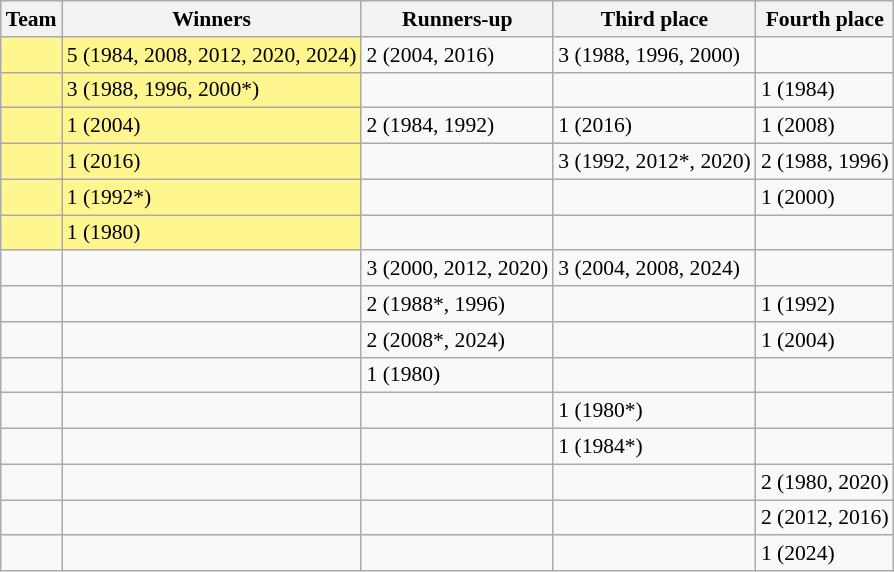<table class="wikitable" style="font-size:90%;">
<tr>
<th>Team</th>
<th>Winners</th>
<th>Runners-up</th>
<th>Third place</th>
<th>Fourth place</th>
</tr>
<tr>
<td style=background:#FFF68F></td>
<td style=background:#FFF68F>5 (1984, 2008, 2012, 2020, 2024)</td>
<td>2 (2004, 2016)</td>
<td>3 (1988, 1996, 2000)</td>
<td></td>
</tr>
<tr>
<td style=background:#FFF68F></td>
<td style=background:#FFF68F>3 (1988, 1996, 2000*)</td>
<td></td>
<td></td>
<td>1 (1984)</td>
</tr>
<tr>
<td style=background:#FFF68F></td>
<td style=background:#FFF68F>1 (2004)</td>
<td>2 (1984, 1992)</td>
<td>1 (2016)</td>
<td>1 (2008)</td>
</tr>
<tr>
<td style=background:#FFF68F></td>
<td style=background:#FFF68F>1 (2016)</td>
<td></td>
<td>3 (1992, 2012*, 2020)</td>
<td>2 (1988, 1996)</td>
</tr>
<tr>
<td style=background:#FFF68F></td>
<td style=background:#FFF68F>1 (1992*)</td>
<td></td>
<td></td>
<td>1 (2000)</td>
</tr>
<tr>
<td style=background:#FFF68F></td>
<td style=background:#FFF68F>1 (1980)</td>
<td></td>
<td></td>
<td></td>
</tr>
<tr>
<td></td>
<td></td>
<td>3 (2000, 2012, 2020)</td>
<td>3 (2004, 2008, 2024)</td>
<td></td>
</tr>
<tr>
<td></td>
<td></td>
<td>2 (1988*, 1996)</td>
<td></td>
<td>1 (1992)</td>
</tr>
<tr>
<td></td>
<td></td>
<td>2 (2008*, 2024)</td>
<td></td>
<td>1 (2004)</td>
</tr>
<tr>
<td></td>
<td></td>
<td>1 (1980)</td>
<td></td>
<td></td>
</tr>
<tr>
<td></td>
<td></td>
<td></td>
<td>1 (1980*)</td>
<td></td>
</tr>
<tr>
<td></td>
<td></td>
<td></td>
<td>1 (1984*)</td>
<td></td>
</tr>
<tr>
<td></td>
<td></td>
<td></td>
<td></td>
<td>2 (1980, 2020)</td>
</tr>
<tr>
<td></td>
<td></td>
<td></td>
<td></td>
<td>2 (2012, 2016)</td>
</tr>
<tr>
<td></td>
<td></td>
<td></td>
<td></td>
<td>1 (2024)</td>
</tr>
</table>
